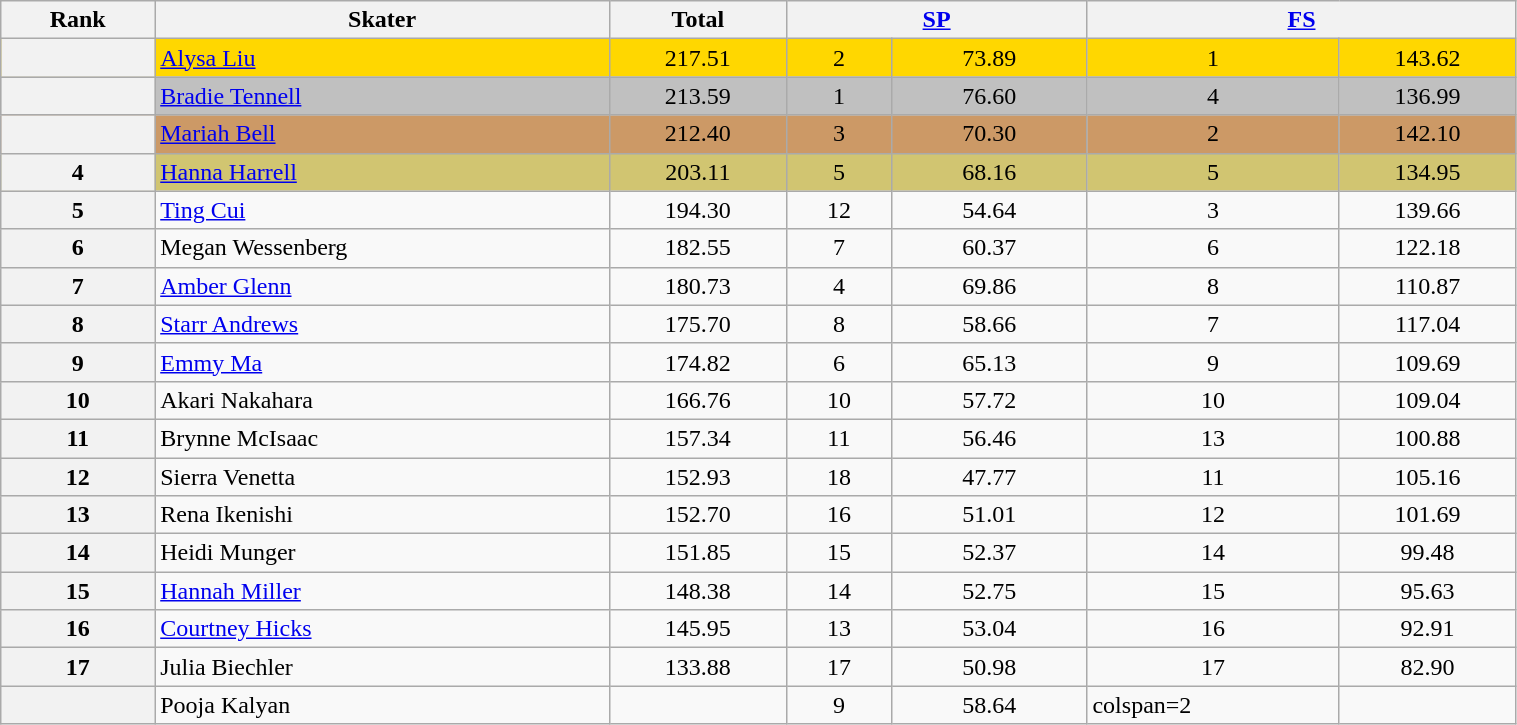<table class="wikitable sortable" style="text-align:left; width:80%">
<tr>
<th scope="col">Rank</th>
<th scope="col">Skater</th>
<th scope="col">Total</th>
<th scope="col" colspan="2" width="80px"><a href='#'>SP</a></th>
<th scope="col" colspan="2" width="80px"><a href='#'>FS</a></th>
</tr>
<tr bgcolor="gold">
<th scope="row"></th>
<td><a href='#'>Alysa Liu</a></td>
<td align="center">217.51</td>
<td align="center">2</td>
<td align="center">73.89</td>
<td align="center">1</td>
<td align="center">143.62</td>
</tr>
<tr bgcolor="silver">
<th scope="row"></th>
<td><a href='#'>Bradie Tennell</a></td>
<td align="center">213.59</td>
<td align="center">1</td>
<td align="center">76.60</td>
<td align="center">4</td>
<td align="center">136.99</td>
</tr>
<tr bgcolor="cc9966">
<th scope="row"></th>
<td><a href='#'>Mariah Bell</a></td>
<td align="center">212.40</td>
<td align="center">3</td>
<td align="center">70.30</td>
<td align="center">2</td>
<td align="center">142.10</td>
</tr>
<tr bgcolor="#d1c571">
<th scope="row">4</th>
<td><a href='#'>Hanna Harrell</a></td>
<td align="center">203.11</td>
<td align="center">5</td>
<td align="center">68.16</td>
<td align="center">5</td>
<td align="center">134.95</td>
</tr>
<tr>
<th>5</th>
<td><a href='#'>Ting Cui</a></td>
<td align="center">194.30</td>
<td align="center">12</td>
<td align="center">54.64</td>
<td align="center">3</td>
<td align="center">139.66</td>
</tr>
<tr>
<th>6</th>
<td>Megan Wessenberg</td>
<td align="center">182.55</td>
<td align="center">7</td>
<td align="center">60.37</td>
<td align="center">6</td>
<td align="center">122.18</td>
</tr>
<tr>
<th>7</th>
<td><a href='#'>Amber Glenn</a></td>
<td align="center">180.73</td>
<td align="center">4</td>
<td align="center">69.86</td>
<td align="center">8</td>
<td align="center">110.87</td>
</tr>
<tr>
<th>8</th>
<td><a href='#'>Starr Andrews</a></td>
<td align="center">175.70</td>
<td align="center">8</td>
<td align="center">58.66</td>
<td align="center">7</td>
<td align="center">117.04</td>
</tr>
<tr>
<th>9</th>
<td><a href='#'>Emmy Ma</a></td>
<td align="center">174.82</td>
<td align="center">6</td>
<td align="center">65.13</td>
<td align="center">9</td>
<td align="center">109.69</td>
</tr>
<tr>
<th>10</th>
<td>Akari Nakahara</td>
<td align="center">166.76</td>
<td align="center">10</td>
<td align="center">57.72</td>
<td align="center">10</td>
<td align="center">109.04</td>
</tr>
<tr>
<th>11</th>
<td>Brynne McIsaac</td>
<td align="center">157.34</td>
<td align="center">11</td>
<td align="center">56.46</td>
<td align="center">13</td>
<td align="center">100.88</td>
</tr>
<tr>
<th>12</th>
<td>Sierra Venetta</td>
<td align="center">152.93</td>
<td align="center">18</td>
<td align="center">47.77</td>
<td align="center">11</td>
<td align="center">105.16</td>
</tr>
<tr>
<th>13</th>
<td>Rena Ikenishi</td>
<td align="center">152.70</td>
<td align="center">16</td>
<td align="center">51.01</td>
<td align="center">12</td>
<td align="center">101.69</td>
</tr>
<tr>
<th>14</th>
<td>Heidi Munger</td>
<td align="center">151.85</td>
<td align="center">15</td>
<td align="center">52.37</td>
<td align="center">14</td>
<td align="center">99.48</td>
</tr>
<tr>
<th>15</th>
<td><a href='#'>Hannah Miller</a></td>
<td align="center">148.38</td>
<td align="center">14</td>
<td align="center">52.75</td>
<td align="center">15</td>
<td align="center">95.63</td>
</tr>
<tr>
<th>16</th>
<td><a href='#'>Courtney Hicks</a></td>
<td align="center">145.95</td>
<td align="center">13</td>
<td align="center">53.04</td>
<td align="center">16</td>
<td align="center">92.91</td>
</tr>
<tr>
<th>17</th>
<td>Julia Biechler</td>
<td align="center">133.88</td>
<td align="center">17</td>
<td align="center">50.98</td>
<td align="center">17</td>
<td align="center">82.90</td>
</tr>
<tr>
<th></th>
<td>Pooja Kalyan</td>
<td></td>
<td align="center">9</td>
<td align="center">58.64</td>
<td>colspan=2 </td>
</tr>
</table>
